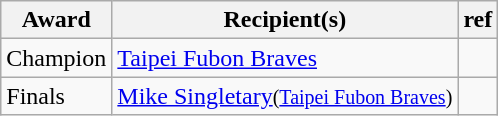<table class="wikitable">
<tr>
<th>Award</th>
<th>Recipient(s)</th>
<th>ref</th>
</tr>
<tr>
<td>Champion</td>
<td><a href='#'>Taipei Fubon Braves</a></td>
<td></td>
</tr>
<tr>
<td>Finals</td>
<td><a href='#'>Mike Singletary</a><small>(<a href='#'>Taipei Fubon Braves</a>)</small></td>
<td></td>
</tr>
</table>
